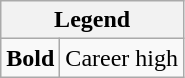<table class="wikitable mw-collapsible mw-collapsed">
<tr>
<th colspan="2">Legend</th>
</tr>
<tr>
<td><strong>Bold</strong></td>
<td>Career high</td>
</tr>
</table>
